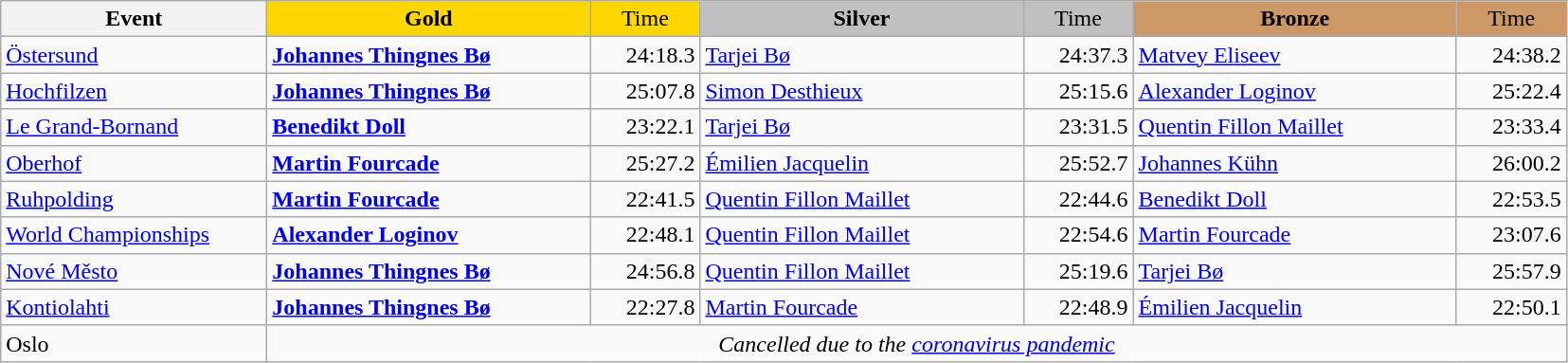<table class="wikitable">
<tr>
<th width="180">Event</th>
<th width="220" style="background:gold">Gold</th>
<th width="70" style="background:gold;font-weight:normal">Time</th>
<th width="220" style="background:silver">Silver</th>
<th width="70" style="background:silver;font-weight:normal">Time</th>
<th width="220" style="background:#CC9966">Bronze</th>
<th width="70" style="background:#CC9966;font-weight:normal">Time</th>
</tr>
<tr>
<td><a href='#'>Östersund</a><br></td>
<td><strong><a href='#'>Johannes Thingnes Bø</a></strong><br></td>
<td align="right">24:18.3 <br> </td>
<td><a href='#'>Tarjei Bø</a><br></td>
<td align="right">24:37.3 <br> </td>
<td><a href='#'>Matvey Eliseev</a><br></td>
<td align="right">24:38.2 <br> </td>
</tr>
<tr>
<td><a href='#'>Hochfilzen</a><br></td>
<td><strong><a href='#'>Johannes Thingnes Bø</a></strong><br></td>
<td align="right">25:07.8 <br> </td>
<td><a href='#'>Simon Desthieux</a><br></td>
<td align="right">25:15.6 <br> </td>
<td><a href='#'>Alexander Loginov</a><br></td>
<td align="right">25:22.4 <br> </td>
</tr>
<tr>
<td><a href='#'>Le Grand-Bornand</a><br></td>
<td><strong><a href='#'>Benedikt Doll</a></strong><br></td>
<td align="right">23:22.1 <br> </td>
<td><a href='#'>Tarjei Bø</a><br></td>
<td align="right">23:31.5 <br> </td>
<td><a href='#'>Quentin Fillon Maillet</a><br></td>
<td align="right">23:33.4 <br> </td>
</tr>
<tr>
<td><a href='#'>Oberhof</a><br></td>
<td><strong><a href='#'>Martin Fourcade</a></strong><br></td>
<td align="right">25:27.2 <br> </td>
<td><a href='#'>Émilien Jacquelin</a><br></td>
<td align="right">25:52.7 <br> </td>
<td><a href='#'>Johannes Kühn</a><br></td>
<td align="right">26:00.2 <br> </td>
</tr>
<tr>
<td><a href='#'>Ruhpolding</a><br></td>
<td><strong><a href='#'>Martin Fourcade</a></strong><br></td>
<td align="right">22:41.5 <br> </td>
<td><a href='#'>Quentin Fillon Maillet</a><br></td>
<td align="right">22:44.6 <br> </td>
<td><a href='#'>Benedikt Doll</a><br></td>
<td align="right">22:53.5 <br> </td>
</tr>
<tr>
<td><a href='#'>World Championships</a><br></td>
<td><strong><a href='#'>Alexander Loginov</a></strong><br></td>
<td align="right">22:48.1 <br> </td>
<td><a href='#'>Quentin Fillon Maillet</a><br></td>
<td align="right">22:54.6 <br> </td>
<td><a href='#'>Martin Fourcade</a><br></td>
<td align="right">23:07.6 <br> </td>
</tr>
<tr>
<td><a href='#'>Nové Město</a><br></td>
<td><strong><a href='#'>Johannes Thingnes Bø</a></strong><br></td>
<td align="right">24:56.8 <br> </td>
<td><a href='#'>Quentin Fillon Maillet</a><br></td>
<td align="right">25:19.6 <br> </td>
<td><a href='#'>Tarjei Bø</a><br></td>
<td align="right">25:57.9 <br> </td>
</tr>
<tr>
<td><a href='#'>Kontiolahti</a><br></td>
<td><strong><a href='#'>Johannes Thingnes Bø</a></strong><br></td>
<td align="right">22:27.8 <br> </td>
<td><a href='#'>Martin Fourcade</a><br></td>
<td align="right">22:48.9 <br> </td>
<td><a href='#'>Émilien Jacquelin</a><br></td>
<td align="right">22:50.1 <br> </td>
</tr>
<tr>
<td>Oslo</td>
<td colspan="6" rowspan="1" align="middle"><em>Cancelled due to the <a href='#'>coronavirus pandemic</a></em></td>
</tr>
</table>
